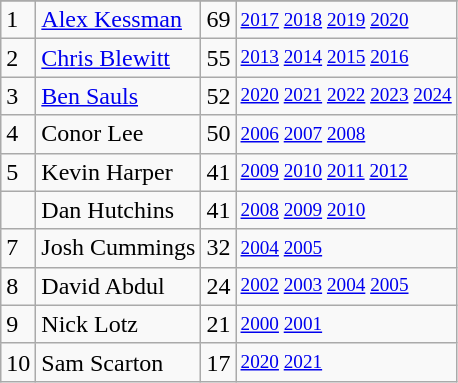<table class="wikitable">
<tr>
</tr>
<tr>
<td>1</td>
<td><a href='#'>Alex Kessman</a></td>
<td>69</td>
<td style="font-size:80%;"><a href='#'>2017</a> <a href='#'>2018</a> <a href='#'>2019</a> <a href='#'>2020</a></td>
</tr>
<tr>
<td>2</td>
<td><a href='#'>Chris Blewitt</a></td>
<td>55</td>
<td style="font-size:80%;"><a href='#'>2013</a> <a href='#'>2014</a> <a href='#'>2015</a> <a href='#'>2016</a></td>
</tr>
<tr>
<td>3</td>
<td><a href='#'>Ben Sauls</a></td>
<td>52</td>
<td style="font-size:80%;"><a href='#'>2020</a> <a href='#'>2021</a> <a href='#'>2022</a> <a href='#'>2023</a> <a href='#'>2024</a></td>
</tr>
<tr>
<td>4</td>
<td>Conor Lee</td>
<td>50</td>
<td style="font-size:80%;"><a href='#'>2006</a> <a href='#'>2007</a> <a href='#'>2008</a></td>
</tr>
<tr>
<td>5</td>
<td>Kevin Harper</td>
<td>41</td>
<td style="font-size:80%;"><a href='#'>2009</a> <a href='#'>2010</a> <a href='#'>2011</a> <a href='#'>2012</a></td>
</tr>
<tr>
<td></td>
<td>Dan Hutchins</td>
<td>41</td>
<td style="font-size:80%;"><a href='#'>2008</a> <a href='#'>2009</a> <a href='#'>2010</a></td>
</tr>
<tr>
<td>7</td>
<td>Josh Cummings</td>
<td>32</td>
<td style="font-size:80%;"><a href='#'>2004</a> <a href='#'>2005</a></td>
</tr>
<tr>
<td>8</td>
<td>David Abdul</td>
<td>24</td>
<td style="font-size:80%;"><a href='#'>2002</a> <a href='#'>2003</a> <a href='#'>2004</a> <a href='#'>2005</a></td>
</tr>
<tr>
<td>9</td>
<td>Nick Lotz</td>
<td>21</td>
<td style="font-size:80%;"><a href='#'>2000</a> <a href='#'>2001</a></td>
</tr>
<tr>
<td>10</td>
<td>Sam Scarton</td>
<td>17</td>
<td style="font-size:80%;"><a href='#'>2020</a> <a href='#'>2021</a></td>
</tr>
</table>
